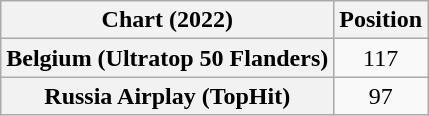<table class="wikitable sortable plainrowheaders" style="text-align:center;">
<tr>
<th scope="col">Chart (2022)</th>
<th scope="col">Position</th>
</tr>
<tr>
<th scope="row">Belgium (Ultratop 50 Flanders)</th>
<td>117</td>
</tr>
<tr>
<th scope="row">Russia Airplay (TopHit)</th>
<td>97</td>
</tr>
</table>
